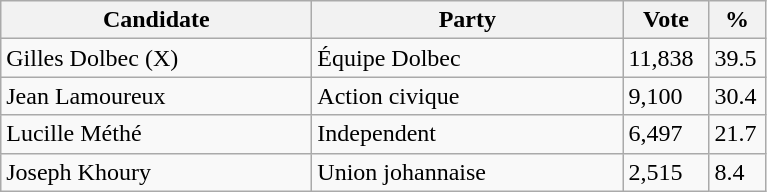<table class="wikitable">
<tr>
<th bgcolor="#DDDDFF" width="200px">Candidate</th>
<th bgcolor="#DDDDFF" width="200px">Party</th>
<th bgcolor="#DDDDFF" width="50px">Vote</th>
<th bgcolor="#DDDDFF" width="30px">%</th>
</tr>
<tr>
<td>Gilles Dolbec (X)</td>
<td>Équipe Dolbec</td>
<td>11,838</td>
<td>39.5</td>
</tr>
<tr>
<td>Jean Lamoureux</td>
<td>Action civique</td>
<td>9,100</td>
<td>30.4</td>
</tr>
<tr>
<td>Lucille Méthé</td>
<td>Independent</td>
<td>6,497</td>
<td>21.7</td>
</tr>
<tr>
<td>Joseph Khoury</td>
<td>Union johannaise</td>
<td>2,515</td>
<td>8.4</td>
</tr>
</table>
